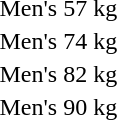<table>
<tr>
<td rowspan=2>Men's 57 kg</td>
<td rowspan=2></td>
<td rowspan=2></td>
<td></td>
</tr>
<tr>
<td></td>
</tr>
<tr>
<td rowspan=2>Men's 74 kg</td>
<td rowspan=2></td>
<td rowspan=2></td>
<td></td>
</tr>
<tr>
<td></td>
</tr>
<tr>
<td rowspan=2>Men's 82 kg</td>
<td rowspan=2></td>
<td rowspan=2></td>
<td></td>
</tr>
<tr>
<td></td>
</tr>
<tr>
<td rowspan=2>Men's 90 kg</td>
<td rowspan=2></td>
<td rowspan=2></td>
<td></td>
</tr>
<tr>
<td></td>
</tr>
</table>
